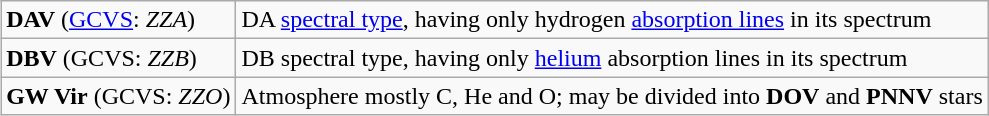<table class="wikitable" style="float: right">
<tr>
<td><strong>DAV</strong> (<a href='#'>GCVS</a>: <em>ZZA</em>)</td>
<td>DA <a href='#'>spectral type</a>, having only hydrogen <a href='#'>absorption lines</a> in its spectrum</td>
</tr>
<tr>
<td><strong>DBV</strong> (GCVS: <em>ZZB</em>)</td>
<td>DB spectral type, having only <a href='#'>helium</a> absorption lines in its spectrum</td>
</tr>
<tr>
<td><strong>GW Vir</strong> (GCVS: <em>ZZO</em>)</td>
<td>Atmosphere mostly C, He and O; may be divided into <strong>DOV</strong> and <strong>PNNV</strong> stars</td>
</tr>
</table>
